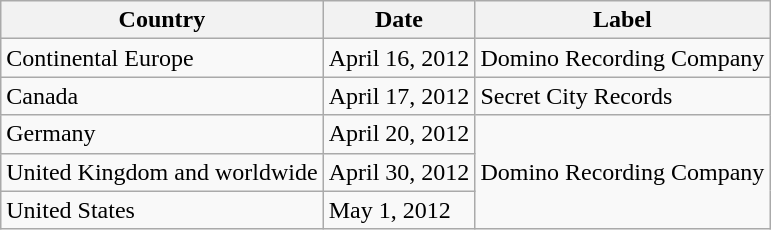<table class="wikitable">
<tr>
<th>Country</th>
<th>Date</th>
<th>Label</th>
</tr>
<tr>
<td>Continental Europe</td>
<td>April 16, 2012</td>
<td>Domino Recording Company</td>
</tr>
<tr>
<td>Canada</td>
<td>April 17, 2012</td>
<td>Secret City Records</td>
</tr>
<tr>
<td>Germany</td>
<td>April 20, 2012</td>
<td rowspan="3">Domino Recording Company</td>
</tr>
<tr>
<td>United Kingdom and worldwide</td>
<td>April 30, 2012</td>
</tr>
<tr>
<td>United States</td>
<td>May 1, 2012</td>
</tr>
</table>
